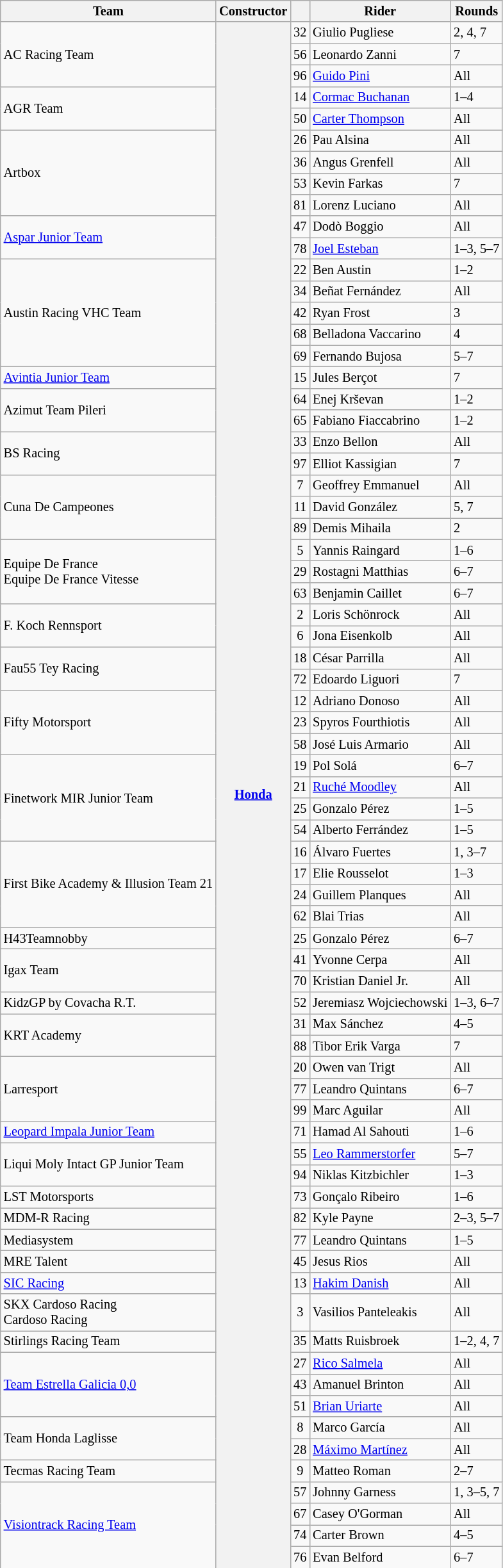<table class="wikitable" style="font-size:85%;">
<tr>
<th>Team</th>
<th>Constructor</th>
<th></th>
<th>Rider</th>
<th>Rounds</th>
</tr>
<tr>
<td rowspan="3"> AC Racing Team</td>
<th rowspan="71"><a href='#'>Honda</a></th>
<td align="center">32</td>
<td> Giulio Pugliese</td>
<td>2, 4, 7</td>
</tr>
<tr>
<td align="center">56</td>
<td> Leonardo Zanni</td>
<td>7</td>
</tr>
<tr>
<td align="center">96</td>
<td> <a href='#'>Guido Pini</a></td>
<td>All</td>
</tr>
<tr>
<td rowspan="2"> AGR Team</td>
<td align="center">14</td>
<td> <a href='#'>Cormac Buchanan</a></td>
<td>1–4</td>
</tr>
<tr>
<td align="center">50</td>
<td> <a href='#'>Carter Thompson</a></td>
<td>All</td>
</tr>
<tr>
<td rowspan="4"> Artbox</td>
<td align="center">26</td>
<td> Pau Alsina</td>
<td>All</td>
</tr>
<tr>
<td align="center">36</td>
<td> Angus Grenfell</td>
<td>All</td>
</tr>
<tr>
<td align="center">53</td>
<td> Kevin Farkas</td>
<td>7</td>
</tr>
<tr>
<td align="center">81</td>
<td> Lorenz Luciano</td>
<td>All</td>
</tr>
<tr>
<td rowspan="2"> <a href='#'>Aspar Junior Team</a></td>
<td align="center">47</td>
<td> Dodò Boggio</td>
<td>All</td>
</tr>
<tr>
<td align="center">78</td>
<td> <a href='#'>Joel Esteban</a></td>
<td>1–3, 5–7</td>
</tr>
<tr>
<td rowspan="5"> Austin Racing VHC Team</td>
<td align="center">22</td>
<td> Ben Austin</td>
<td>1–2</td>
</tr>
<tr>
<td align="center">34</td>
<td> Beñat Fernández</td>
<td>All</td>
</tr>
<tr>
<td align="center">42</td>
<td> Ryan Frost</td>
<td>3</td>
</tr>
<tr>
<td align="center">68</td>
<td> Belladona Vaccarino</td>
<td>4</td>
</tr>
<tr>
<td align="center">69</td>
<td> Fernando Bujosa</td>
<td>5–7</td>
</tr>
<tr>
<td> <a href='#'>Avintia Junior Team</a></td>
<td align="center">15</td>
<td> Jules Berçot</td>
<td>7</td>
</tr>
<tr>
<td rowspan="2"> Azimut Team Pileri</td>
<td align="center">64</td>
<td> Enej Krševan</td>
<td>1–2</td>
</tr>
<tr>
<td align="center">65</td>
<td> Fabiano Fiaccabrino</td>
<td>1–2</td>
</tr>
<tr>
<td rowspan="2"> BS Racing</td>
<td align="center">33</td>
<td> Enzo Bellon</td>
<td>All</td>
</tr>
<tr>
<td align="center">97</td>
<td> Elliot Kassigian</td>
<td>7</td>
</tr>
<tr>
<td rowspan="3"> Cuna De Campeones</td>
<td align="center">7</td>
<td> Geoffrey Emmanuel</td>
<td>All</td>
</tr>
<tr>
<td align="center">11</td>
<td> David González</td>
<td>5, 7</td>
</tr>
<tr>
<td align="center">89</td>
<td> Demis Mihaila</td>
<td>2</td>
</tr>
<tr>
<td rowspan="3"> Equipe De France<br>Equipe De France Vitesse</td>
<td align="center">5</td>
<td> Yannis Raingard</td>
<td>1–6</td>
</tr>
<tr>
<td align="center">29</td>
<td> Rostagni Matthias</td>
<td>6–7</td>
</tr>
<tr>
<td align="center">63</td>
<td> Benjamin Caillet</td>
<td>6–7</td>
</tr>
<tr>
<td rowspan="2"> F. Koch Rennsport</td>
<td align="center">2</td>
<td> Loris Schönrock</td>
<td>All</td>
</tr>
<tr>
<td align="center">6</td>
<td> Jona Eisenkolb</td>
<td>All</td>
</tr>
<tr>
<td rowspan="2"> Fau55 Tey Racing</td>
<td align="center">18</td>
<td> César Parrilla</td>
<td>All</td>
</tr>
<tr>
<td align="center">72</td>
<td> Edoardo Liguori</td>
<td>7</td>
</tr>
<tr>
<td rowspan="3"> Fifty Motorsport</td>
<td align="center">12</td>
<td> Adriano Donoso</td>
<td>All</td>
</tr>
<tr>
<td align="center">23</td>
<td> Spyros Fourthiotis</td>
<td>All</td>
</tr>
<tr>
<td align="center">58</td>
<td> José Luis Armario</td>
<td>All</td>
</tr>
<tr>
<td rowspan="4"> Finetwork MIR Junior Team</td>
<td align="center">19</td>
<td> Pol Solá</td>
<td>6–7</td>
</tr>
<tr>
<td align="center">21</td>
<td> <a href='#'>Ruché Moodley</a></td>
<td>All</td>
</tr>
<tr>
<td align="center">25</td>
<td> Gonzalo Pérez</td>
<td>1–5</td>
</tr>
<tr>
<td align="center">54</td>
<td> Alberto Ferrández</td>
<td>1–5</td>
</tr>
<tr>
<td rowspan="4"> First Bike Academy & Illusion Team 21</td>
<td align="center">16</td>
<td> Álvaro Fuertes</td>
<td>1, 3–7</td>
</tr>
<tr>
<td align="center">17</td>
<td> Elie Rousselot</td>
<td>1–3</td>
</tr>
<tr>
<td align="center">24</td>
<td> Guillem Planques</td>
<td>All</td>
</tr>
<tr>
<td align="center">62</td>
<td> Blai Trias</td>
<td>All</td>
</tr>
<tr>
<td> H43Teamnobby</td>
<td align="center">25</td>
<td> Gonzalo Pérez</td>
<td>6–7</td>
</tr>
<tr>
<td rowspan="2"> Igax Team</td>
<td align="center">41</td>
<td> Yvonne Cerpa</td>
<td>All</td>
</tr>
<tr>
<td align="center">70</td>
<td> Kristian Daniel Jr.</td>
<td>All</td>
</tr>
<tr>
<td> KidzGP by Covacha R.T.</td>
<td align="center">52</td>
<td> Jeremiasz Wojciechowski</td>
<td>1–3, 6–7</td>
</tr>
<tr>
<td rowspan="2"> KRT Academy</td>
<td align="center">31</td>
<td> Max Sánchez</td>
<td>4–5</td>
</tr>
<tr>
<td align="center">88</td>
<td> Tibor Erik Varga</td>
<td>7</td>
</tr>
<tr>
<td rowspan="3"> Larresport</td>
<td align="center">20</td>
<td> Owen van Trigt</td>
<td>All</td>
</tr>
<tr>
<td align="center">77</td>
<td> Leandro Quintans</td>
<td>6–7</td>
</tr>
<tr>
<td align="center">99</td>
<td> Marc Aguilar</td>
<td>All</td>
</tr>
<tr>
<td> <a href='#'>Leopard Impala Junior Team</a></td>
<td align="center">71</td>
<td> Hamad Al Sahouti</td>
<td>1–6</td>
</tr>
<tr>
<td rowspan="2"> Liqui Moly Intact GP Junior Team</td>
<td align="center">55</td>
<td> <a href='#'>Leo Rammerstorfer</a></td>
<td>5–7</td>
</tr>
<tr>
<td align="center">94</td>
<td> Niklas Kitzbichler</td>
<td>1–3</td>
</tr>
<tr>
<td> LST Motorsports</td>
<td align="center">73</td>
<td> Gonçalo Ribeiro</td>
<td>1–6</td>
</tr>
<tr>
<td> MDM-R Racing</td>
<td align="center">82</td>
<td> Kyle Payne</td>
<td>2–3, 5–7</td>
</tr>
<tr>
<td> Mediasystem</td>
<td align="center">77</td>
<td> Leandro Quintans</td>
<td>1–5</td>
</tr>
<tr>
<td> MRE Talent</td>
<td align="center">45</td>
<td> Jesus Rios</td>
<td>All</td>
</tr>
<tr>
<td> <a href='#'>SIC Racing</a></td>
<td align="center">13</td>
<td> <a href='#'>Hakim Danish</a></td>
<td>All</td>
</tr>
<tr>
<td> SKX Cardoso Racing<br>Cardoso Racing</td>
<td align="center">3</td>
<td> Vasilios Panteleakis</td>
<td>All</td>
</tr>
<tr>
<td> Stirlings Racing Team</td>
<td align="center">35</td>
<td> Matts Ruisbroek</td>
<td>1–2, 4, 7</td>
</tr>
<tr>
<td rowspan="3"> <a href='#'>Team Estrella Galicia 0,0</a></td>
<td align="center">27</td>
<td> <a href='#'>Rico Salmela</a></td>
<td>All</td>
</tr>
<tr>
<td align="center">43</td>
<td> Amanuel Brinton</td>
<td>All</td>
</tr>
<tr>
<td align="center">51</td>
<td> <a href='#'>Brian Uriarte</a></td>
<td>All</td>
</tr>
<tr>
<td rowspan="2"> Team Honda Laglisse</td>
<td align="center">8</td>
<td> Marco García</td>
<td>All</td>
</tr>
<tr>
<td align="center">28</td>
<td> <a href='#'>Máximo Martínez</a></td>
<td>All</td>
</tr>
<tr>
<td> Tecmas Racing Team</td>
<td align="center">9</td>
<td> Matteo Roman</td>
<td>2–7</td>
</tr>
<tr>
<td rowspan="4"> <a href='#'>Visiontrack Racing Team</a></td>
<td align="center">57</td>
<td> Johnny Garness</td>
<td>1, 3–5, 7</td>
</tr>
<tr>
<td align="center">67</td>
<td> Casey O'Gorman</td>
<td>All</td>
</tr>
<tr>
<td align="center">74</td>
<td> Carter Brown</td>
<td>4–5</td>
</tr>
<tr>
<td align="center">76</td>
<td> Evan Belford</td>
<td>6–7</td>
</tr>
</table>
